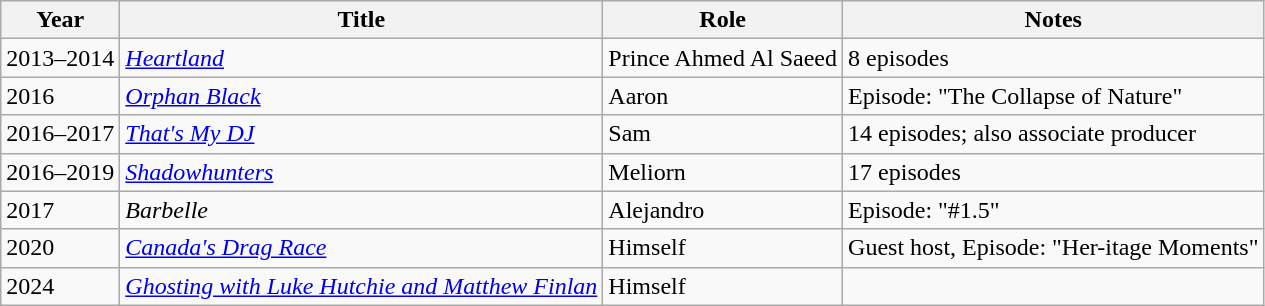<table class="wikitable sortable">
<tr>
<th>Year</th>
<th>Title</th>
<th>Role</th>
<th>Notes</th>
</tr>
<tr>
<td>2013–2014</td>
<td><em><a href='#'>Heartland</a></em></td>
<td>Prince Ahmed Al Saeed</td>
<td>8 episodes</td>
</tr>
<tr>
<td>2016</td>
<td><em><a href='#'>Orphan Black</a></em></td>
<td>Aaron</td>
<td>Episode: "The Collapse of Nature"</td>
</tr>
<tr>
<td>2016–2017</td>
<td><em><a href='#'>That's My DJ</a></em></td>
<td>Sam</td>
<td>14 episodes; also associate producer</td>
</tr>
<tr>
<td>2016–2019</td>
<td><em><a href='#'>Shadowhunters</a></em></td>
<td>Meliorn</td>
<td>17 episodes</td>
</tr>
<tr>
<td>2017</td>
<td><em>Barbelle</em></td>
<td>Alejandro</td>
<td>Episode: "#1.5"</td>
</tr>
<tr>
<td>2020</td>
<td><em><a href='#'>Canada's Drag Race</a></em></td>
<td>Himself</td>
<td>Guest host, Episode: "Her-itage Moments"</td>
</tr>
<tr>
<td>2024</td>
<td><em><a href='#'>Ghosting with Luke Hutchie and Matthew Finlan</a></em></td>
<td>Himself</td>
<td></td>
</tr>
</table>
